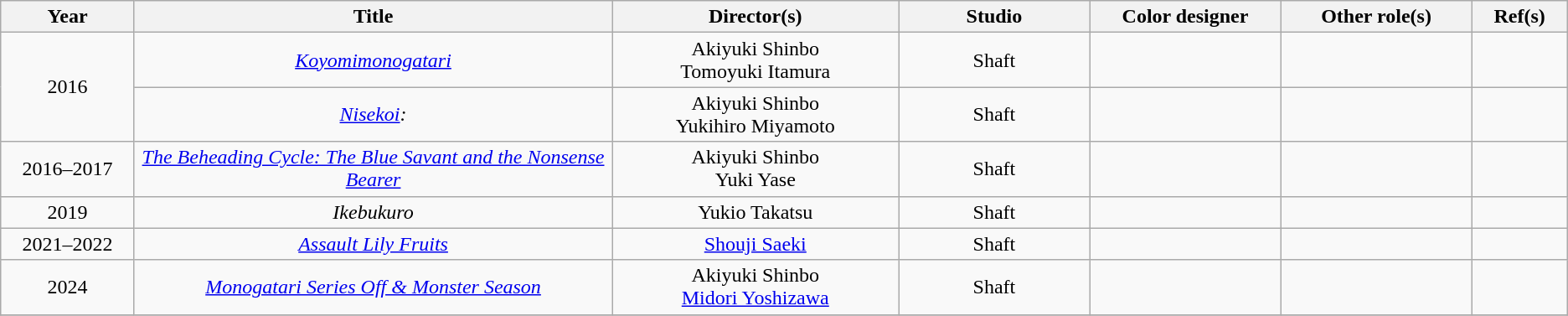<table class="wikitable sortable" style="text-align:center; margin=auto; ">
<tr>
<th scope="col" width=7%>Year</th>
<th scope="col" width=25%>Title</th>
<th scope="col" width=15%>Director(s)</th>
<th scope="col" width=10%>Studio</th>
<th scope="col" width=10%>Color designer</th>
<th scope="col" width=10%>Other role(s)</th>
<th scope="col" width=5%>Ref(s)</th>
</tr>
<tr>
<td rowspan="2">2016</td>
<td><em><a href='#'>Koyomimonogatari</a></em></td>
<td>Akiyuki Shinbo<br>Tomoyuki Itamura</td>
<td>Shaft</td>
<td></td>
<td></td>
<td></td>
</tr>
<tr>
<td><em><a href='#'>Nisekoi</a>:</em></td>
<td>Akiyuki Shinbo<br>Yukihiro Miyamoto</td>
<td>Shaft</td>
<td></td>
<td></td>
<td></td>
</tr>
<tr>
<td>2016–2017</td>
<td><em><a href='#'>The Beheading Cycle: The Blue Savant and the Nonsense Bearer</a></em></td>
<td>Akiyuki Shinbo<br>Yuki Yase</td>
<td>Shaft</td>
<td></td>
<td></td>
<td></td>
</tr>
<tr>
<td>2019</td>
<td><em>Ikebukuro</em></td>
<td>Yukio Takatsu</td>
<td>Shaft</td>
<td></td>
<td></td>
<td></td>
</tr>
<tr>
<td>2021–2022</td>
<td><em><a href='#'>Assault Lily Fruits</a></em></td>
<td><a href='#'>Shouji Saeki</a></td>
<td>Shaft</td>
<td></td>
<td></td>
<td></td>
</tr>
<tr>
<td>2024</td>
<td><em><a href='#'>Monogatari Series Off & Monster Season</a></em></td>
<td>Akiyuki Shinbo<br><a href='#'>Midori Yoshizawa</a></td>
<td>Shaft</td>
<td></td>
<td></td>
<td></td>
</tr>
<tr>
</tr>
</table>
